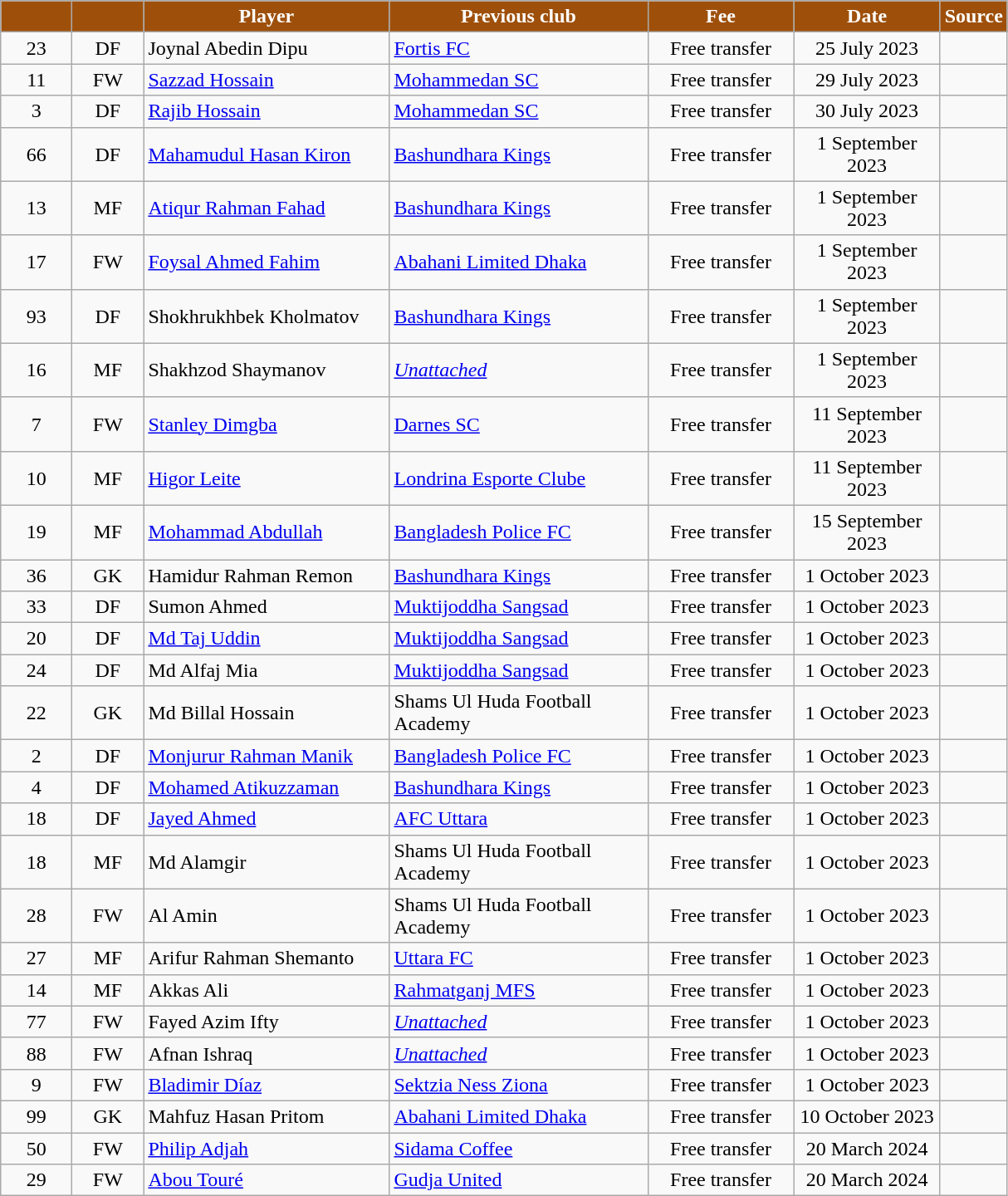<table class="wikitable plainrowheaders sortable" style="text-align:center">
<tr>
<th style="background:#9e500b; color:white; width:50px;"></th>
<th style="background:#9e500b; color:white; width:50px;"></th>
<th style="background:#9e500b; color:white; width:190px;">Player</th>
<th style="background:#9e500b; color:white; width:200px;">Previous club</th>
<th style="background:#9e500b; color:white; width:110px;">Fee</th>
<th style="background:#9e500b; color:white; width:110px;">Date</th>
<th style="background:#9e500b; color:white; width:20px;">Source</th>
</tr>
<tr>
<td>23</td>
<td>DF</td>
<td align="left">Joynal Abedin Dipu</td>
<td align="left"><a href='#'>Fortis FC</a></td>
<td>Free transfer</td>
<td>25 July 2023</td>
<td></td>
</tr>
<tr>
<td>11</td>
<td>FW</td>
<td align="left"><a href='#'>Sazzad Hossain</a></td>
<td align="left"><a href='#'>Mohammedan SC</a></td>
<td>Free transfer</td>
<td>29 July 2023</td>
<td></td>
</tr>
<tr>
<td>3</td>
<td>DF</td>
<td align="left"><a href='#'>Rajib Hossain</a></td>
<td align="left"><a href='#'>Mohammedan SC</a></td>
<td>Free transfer</td>
<td>30 July 2023</td>
<td></td>
</tr>
<tr>
<td align="center">66</td>
<td align="center">DF</td>
<td align="left"><a href='#'>Mahamudul Hasan Kiron</a></td>
<td align="left"><a href='#'>Bashundhara Kings</a></td>
<td align="center">Free transfer</td>
<td>1 September 2023</td>
<td></td>
</tr>
<tr>
<td>13</td>
<td>MF</td>
<td align="left"><a href='#'>Atiqur Rahman Fahad</a></td>
<td align="left"><a href='#'>Bashundhara Kings</a></td>
<td>Free transfer</td>
<td>1 September 2023</td>
<td></td>
</tr>
<tr>
<td>17</td>
<td>FW</td>
<td align="left"><a href='#'>Foysal Ahmed Fahim</a></td>
<td align="left"><a href='#'>Abahani Limited Dhaka</a></td>
<td>Free transfer</td>
<td>1 September 2023</td>
<td></td>
</tr>
<tr>
<td>93</td>
<td>DF</td>
<td align="left"> Shokhrukhbek Kholmatov</td>
<td align="left"><a href='#'>Bashundhara Kings</a></td>
<td>Free transfer</td>
<td>1 September 2023</td>
<td></td>
</tr>
<tr>
<td>16</td>
<td>MF</td>
<td align="left"> Shakhzod Shaymanov</td>
<td align="left"><em><a href='#'>Unattached</a></em></td>
<td>Free transfer</td>
<td>1 September 2023</td>
<td></td>
</tr>
<tr>
<td>7</td>
<td>FW</td>
<td align="left"> <a href='#'>Stanley Dimgba</a></td>
<td align="left"> <a href='#'>Darnes SC</a></td>
<td>Free transfer</td>
<td>11 September 2023</td>
<td></td>
</tr>
<tr>
<td>10</td>
<td>MF</td>
<td align="left"> <a href='#'>Higor Leite</a></td>
<td align="left"> <a href='#'>Londrina Esporte Clube</a></td>
<td>Free transfer</td>
<td>11 September 2023</td>
<td></td>
</tr>
<tr>
<td>19</td>
<td>MF</td>
<td align="left"><a href='#'>Mohammad Abdullah</a></td>
<td align="left"><a href='#'>Bangladesh Police FC</a></td>
<td>Free transfer</td>
<td>15 September 2023</td>
<td></td>
</tr>
<tr>
<td>36</td>
<td>GK</td>
<td align="left">Hamidur Rahman Remon</td>
<td align="left"><a href='#'>Bashundhara Kings</a></td>
<td>Free transfer</td>
<td>1 October 2023</td>
<td></td>
</tr>
<tr>
<td>33</td>
<td>DF</td>
<td align="left">Sumon Ahmed</td>
<td align="left"><a href='#'>Muktijoddha Sangsad</a></td>
<td>Free transfer</td>
<td>1 October 2023</td>
<td></td>
</tr>
<tr>
<td>20</td>
<td>DF</td>
<td align="left"><a href='#'>Md Taj Uddin</a></td>
<td align="left"><a href='#'>Muktijoddha Sangsad</a></td>
<td>Free transfer</td>
<td>1 October 2023</td>
<td></td>
</tr>
<tr>
<td>24</td>
<td>DF</td>
<td align="left">Md Alfaj Mia</td>
<td align="left"><a href='#'>Muktijoddha Sangsad</a></td>
<td>Free transfer</td>
<td>1 October 2023</td>
<td></td>
</tr>
<tr>
<td>22</td>
<td>GK</td>
<td align="left">Md Billal Hossain</td>
<td align="left">Shams Ul Huda Football Academy</td>
<td>Free transfer</td>
<td>1 October 2023</td>
<td></td>
</tr>
<tr>
<td>2</td>
<td>DF</td>
<td align="left"><a href='#'>Monjurur Rahman Manik</a></td>
<td align="left"><a href='#'>Bangladesh Police FC</a></td>
<td>Free transfer</td>
<td>1 October 2023</td>
<td></td>
</tr>
<tr>
<td>4</td>
<td>DF</td>
<td align="left"><a href='#'>Mohamed Atikuzzaman</a></td>
<td align="left"><a href='#'>Bashundhara Kings</a></td>
<td>Free transfer</td>
<td>1 October 2023</td>
<td></td>
</tr>
<tr>
<td>18</td>
<td>DF</td>
<td align="left"><a href='#'>Jayed Ahmed</a></td>
<td align="left"><a href='#'>AFC Uttara</a></td>
<td>Free transfer</td>
<td>1 October 2023</td>
<td></td>
</tr>
<tr>
<td>18</td>
<td>MF</td>
<td align="left">Md Alamgir</td>
<td align="left">Shams Ul Huda Football Academy</td>
<td>Free transfer</td>
<td>1 October 2023</td>
<td></td>
</tr>
<tr>
<td>28</td>
<td>FW</td>
<td align="left">Al Amin</td>
<td align="left">Shams Ul Huda Football Academy</td>
<td>Free transfer</td>
<td>1 October 2023</td>
<td></td>
</tr>
<tr>
<td>27</td>
<td>MF</td>
<td align="left">Arifur Rahman Shemanto</td>
<td align="left"><a href='#'>Uttara FC</a></td>
<td>Free transfer</td>
<td>1 October 2023</td>
<td></td>
</tr>
<tr>
<td>14</td>
<td>MF</td>
<td align="left">Akkas Ali</td>
<td align="left"><a href='#'>Rahmatganj MFS</a></td>
<td>Free transfer</td>
<td>1 October 2023</td>
<td></td>
</tr>
<tr>
<td>77</td>
<td>FW</td>
<td align="left">Fayed Azim Ifty</td>
<td align="left"><em><a href='#'>Unattached</a></em></td>
<td>Free transfer</td>
<td>1 October 2023</td>
<td></td>
</tr>
<tr>
<td>88</td>
<td>FW</td>
<td align="left">Afnan Ishraq</td>
<td align="left"><em><a href='#'>Unattached</a></em></td>
<td>Free transfer</td>
<td>1 October 2023</td>
<td></td>
</tr>
<tr>
<td>9</td>
<td>FW</td>
<td align="left"> <a href='#'>Bladimir Díaz</a></td>
<td align="left"> <a href='#'>Sektzia Ness Ziona</a></td>
<td>Free transfer</td>
<td>1 October 2023</td>
<td></td>
</tr>
<tr>
<td>99</td>
<td>GK</td>
<td align="left">Mahfuz Hasan Pritom</td>
<td align="left"><a href='#'>Abahani Limited Dhaka</a></td>
<td>Free transfer</td>
<td>10 October 2023</td>
<td></td>
</tr>
<tr>
<td>50</td>
<td>FW</td>
<td align="left"> <a href='#'>Philip Adjah</a></td>
<td align="left"> <a href='#'>Sidama Coffee</a></td>
<td>Free transfer</td>
<td>20 March 2024</td>
<td></td>
</tr>
<tr>
<td>29</td>
<td>FW</td>
<td align="left"> <a href='#'>Abou Touré</a></td>
<td align="left"> <a href='#'>Gudja United</a></td>
<td>Free transfer</td>
<td>20 March 2024</td>
<td></td>
</tr>
</table>
